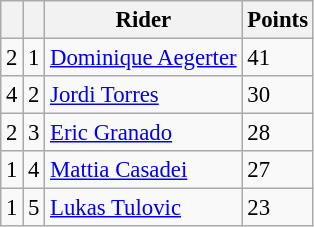<table class="wikitable" style="font-size: 95%;">
<tr>
<th></th>
<th></th>
<th>Rider</th>
<th>Points</th>
</tr>
<tr>
<td> 2</td>
<td align=center>1</td>
<td> <a href='#'>Dominique Aegerter</a></td>
<td align=left>41</td>
</tr>
<tr>
<td> 4</td>
<td align=center>2</td>
<td> <a href='#'>Jordi Torres</a></td>
<td align=left>30</td>
</tr>
<tr>
<td> 2</td>
<td align=center>3</td>
<td> <a href='#'>Eric Granado</a></td>
<td align=left>28</td>
</tr>
<tr>
<td> 1</td>
<td align=center>4</td>
<td> <a href='#'>Mattia Casadei</a></td>
<td align=left>27</td>
</tr>
<tr>
<td> 1</td>
<td align=center>5</td>
<td> <a href='#'>Lukas Tulovic</a></td>
<td align=left>23</td>
</tr>
</table>
